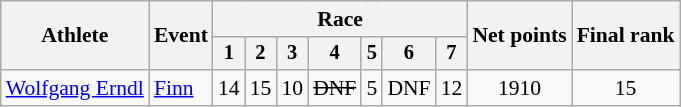<table class="wikitable" style="font-size:90%">
<tr>
<th rowspan="2">Athlete</th>
<th rowspan="2">Event</th>
<th colspan=7>Race</th>
<th rowspan=2>Net points</th>
<th rowspan=2>Final rank</th>
</tr>
<tr style="font-size:95%">
<th>1</th>
<th>2</th>
<th>3</th>
<th>4</th>
<th>5</th>
<th>6</th>
<th>7</th>
</tr>
<tr align=center>
<td align=left><a href='#'>Wolfgang Erndl</a></td>
<td align=left><a href='#'>Finn</a></td>
<td>14</td>
<td>15</td>
<td>10</td>
<td><s>DNF</s></td>
<td>5</td>
<td>DNF</td>
<td>12</td>
<td>1910</td>
<td>15</td>
</tr>
</table>
